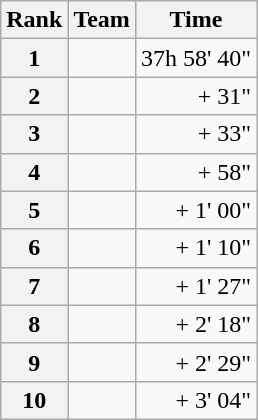<table class="wikitable">
<tr>
<th scope="col">Rank</th>
<th scope="col">Team</th>
<th scope="col">Time</th>
</tr>
<tr>
<th scope="row">1</th>
<td> </td>
<td align="right">37h 58' 40"</td>
</tr>
<tr>
<th scope="row">2</th>
<td> </td>
<td align="right">+ 31"</td>
</tr>
<tr>
<th scope="row">3</th>
<td> </td>
<td align="right">+ 33"</td>
</tr>
<tr>
<th scope="row">4</th>
<td> </td>
<td align="right">+ 58"</td>
</tr>
<tr>
<th scope="row">5</th>
<td> </td>
<td align="right">+ 1' 00"</td>
</tr>
<tr>
<th scope="row">6</th>
<td> </td>
<td align="right">+ 1' 10"</td>
</tr>
<tr>
<th scope="row">7</th>
<td> </td>
<td align="right">+ 1' 27"</td>
</tr>
<tr>
<th scope="row">8</th>
<td> </td>
<td align="right">+ 2' 18"</td>
</tr>
<tr>
<th scope="row">9</th>
<td> </td>
<td align="right">+ 2' 29"</td>
</tr>
<tr>
<th scope="row">10</th>
<td> </td>
<td align="right">+ 3' 04"</td>
</tr>
</table>
